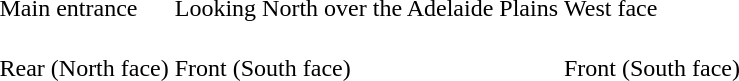<table>
<tr valign=bottom>
<td><br> Main entrance</td>
<td><br> Looking North over the Adelaide Plains</td>
<td><br> West face</td>
</tr>
<tr valign=bottom>
<td><br> Rear (North face)</td>
<td><br> Front (South face)</td>
<td><br> Front (South face)</td>
</tr>
</table>
